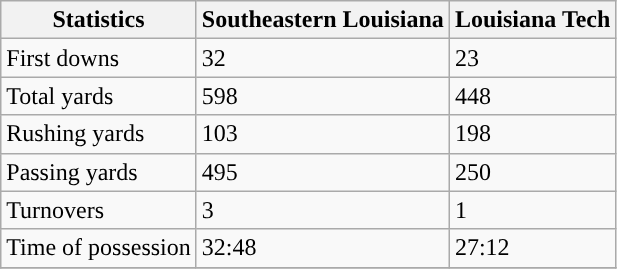<table class="wikitable">
<tr>
<th>Statistics</th>
<th>Southeastern Louisiana</th>
<th>Louisiana Tech</th>
</tr>
<tr>
<td>First downs</td>
<td>32</td>
<td>23</td>
</tr>
<tr>
<td>Total yards</td>
<td>598</td>
<td>448</td>
</tr>
<tr>
<td>Rushing yards</td>
<td>103</td>
<td>198</td>
</tr>
<tr>
<td>Passing yards</td>
<td>495</td>
<td>250</td>
</tr>
<tr>
<td>Turnovers</td>
<td>3</td>
<td>1</td>
</tr>
<tr>
<td>Time of possession</td>
<td>32:48</td>
<td>27:12</td>
</tr>
<tr>
</tr>
</table>
